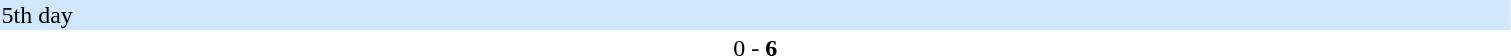<table width="80%">
<tr>
<th width="30%"></th>
<th width="12%"></th>
<th width="30%"></th>
</tr>
<tr bgcolor="#D0E7FF">
<td colspan="4">5th day</td>
</tr>
<tr>
<td align="right"></td>
<td align="center">0 - <strong>6</strong></td>
<td><strong></strong></td>
</tr>
<tr>
</tr>
</table>
